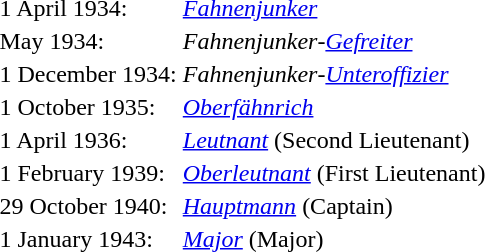<table>
<tr>
<td>1 April 1934:</td>
<td><em><a href='#'>Fahnenjunker</a></em></td>
</tr>
<tr>
<td>May 1934:</td>
<td><em>Fahnenjunker</em>-<em><a href='#'>Gefreiter</a></em></td>
</tr>
<tr>
<td>1 December 1934:</td>
<td><em>Fahnenjunker</em>-<em><a href='#'>Unteroffizier</a></em></td>
</tr>
<tr>
<td>1 October 1935:</td>
<td><em><a href='#'>Oberfähnrich</a></em></td>
</tr>
<tr>
<td>1 April 1936:</td>
<td><em><a href='#'>Leutnant</a></em> (Second Lieutenant)</td>
</tr>
<tr>
<td>1 February 1939:</td>
<td><em><a href='#'>Oberleutnant</a></em> (First Lieutenant)</td>
</tr>
<tr>
<td>29 October 1940:</td>
<td><em><a href='#'>Hauptmann</a></em> (Captain)</td>
</tr>
<tr>
<td>1 January 1943:</td>
<td><em><a href='#'>Major</a></em> (Major)</td>
</tr>
</table>
